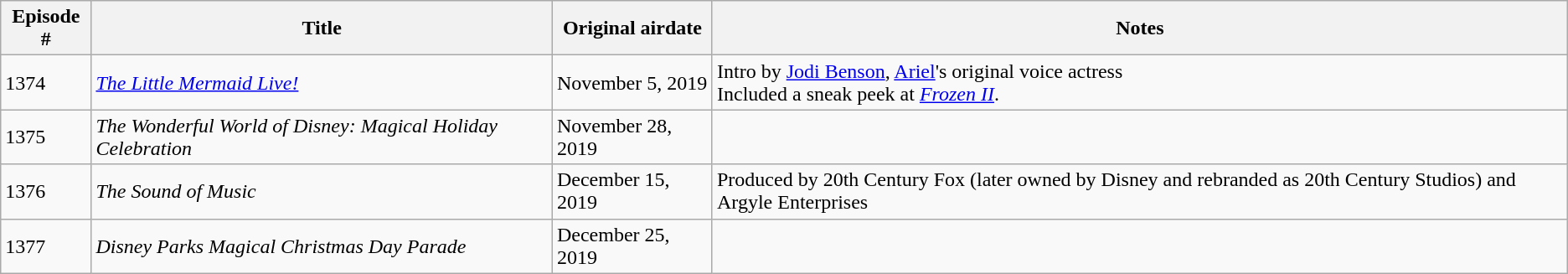<table class="wikitable sortable">
<tr>
<th>Episode #</th>
<th>Title</th>
<th>Original airdate</th>
<th>Notes</th>
</tr>
<tr>
<td>1374</td>
<td><em><a href='#'>The Little Mermaid Live!</a></em></td>
<td>November 5, 2019</td>
<td>Intro by <a href='#'>Jodi Benson</a>, <a href='#'>Ariel</a>'s original voice actress<br>Included a sneak peek at <em><a href='#'>Frozen II</a></em>.</td>
</tr>
<tr>
<td>1375</td>
<td><em>The Wonderful World of Disney: Magical Holiday Celebration</em></td>
<td>November 28, 2019</td>
<td></td>
</tr>
<tr>
<td>1376</td>
<td><em>The Sound of Music</em></td>
<td>December 15, 2019</td>
<td>Produced by 20th Century Fox (later owned by Disney and rebranded as 20th Century Studios) and Argyle Enterprises</td>
</tr>
<tr>
<td>1377</td>
<td><em>Disney Parks Magical Christmas Day Parade</em></td>
<td>December 25, 2019</td>
<td></td>
</tr>
</table>
